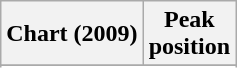<table class="wikitable plainrowheaders sortable" style="text-align:center;">
<tr>
<th scope="col">Chart (2009)</th>
<th scope="col">Peak<br>position</th>
</tr>
<tr>
</tr>
<tr>
</tr>
<tr>
</tr>
</table>
